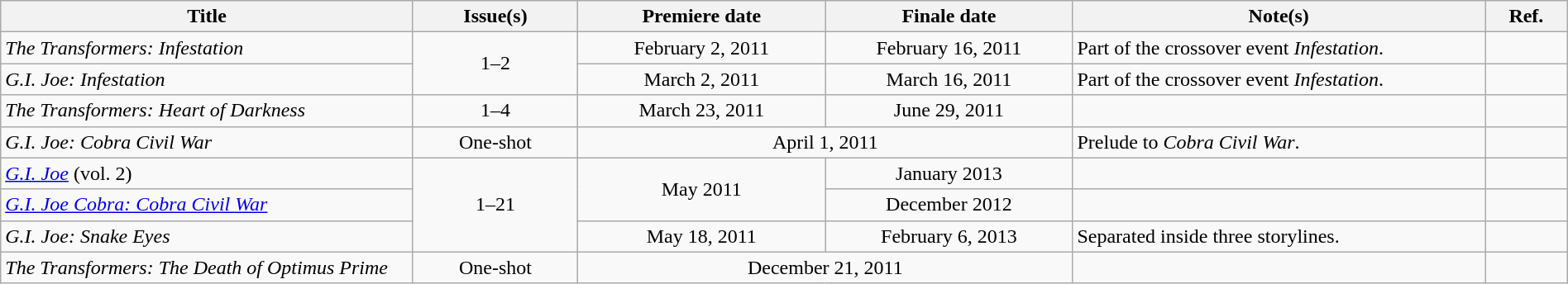<table class="wikitable" width="100%">
<tr>
<th scope="col" width="25%">Title</th>
<th scope="col" width="10%">Issue(s)</th>
<th scope="col" width="15%">Premiere date</th>
<th scope="col" width="15%">Finale date</th>
<th scope="col" width="25%">Note(s)</th>
<th scope="col" width="5%">Ref.</th>
</tr>
<tr>
<td><em>The Transformers: Infestation</em></td>
<td rowspan="2" style="text-align: center;">1–2</td>
<td style="text-align: center;">February 2, 2011</td>
<td style="text-align: center;">February 16, 2011</td>
<td>Part of the crossover event <em>Infestation</em>.</td>
<td></td>
</tr>
<tr>
<td><em>G.I. Joe: Infestation</em></td>
<td style="text-align: center;">March 2, 2011</td>
<td style="text-align: center;">March 16, 2011</td>
<td>Part of the crossover event <em>Infestation</em>.</td>
<td></td>
</tr>
<tr>
<td><em>The Transformers: Heart of Darkness</em></td>
<td style="text-align: center;">1–4</td>
<td style="text-align: center;">March 23, 2011</td>
<td style="text-align: center;">June 29, 2011</td>
<td></td>
<td></td>
</tr>
<tr>
<td><em>G.I. Joe: Cobra Civil War</em></td>
<td style="text-align: center;">One-shot</td>
<td style="text-align: center;" colspan="2">April 1, 2011</td>
<td>Prelude to <em>Cobra Civil War</em>.</td>
<td></td>
</tr>
<tr>
<td><em><a href='#'>G.I. Joe</a></em> (vol. 2)</td>
<td rowspan="3" style="text-align: center;">1–21</td>
<td rowspan="2" style="text-align: center;">May 2011</td>
<td style="text-align: center;">January 2013</td>
<td></td>
<td></td>
</tr>
<tr>
<td><em><a href='#'>G.I. Joe Cobra: Cobra Civil War</a></em></td>
<td style="text-align: center;">December 2012</td>
<td></td>
<td></td>
</tr>
<tr>
<td><em>G.I. Joe: Snake Eyes</em></td>
<td style="text-align: center;">May 18, 2011</td>
<td style="text-align: center;">February 6, 2013</td>
<td>Separated inside three storylines.</td>
<td></td>
</tr>
<tr>
<td><em>The Transformers: The Death of Optimus Prime</em></td>
<td style="text-align: center;">One-shot</td>
<td style="text-align: center;" colspan="2">December 21, 2011</td>
<td></td>
<td></td>
</tr>
</table>
